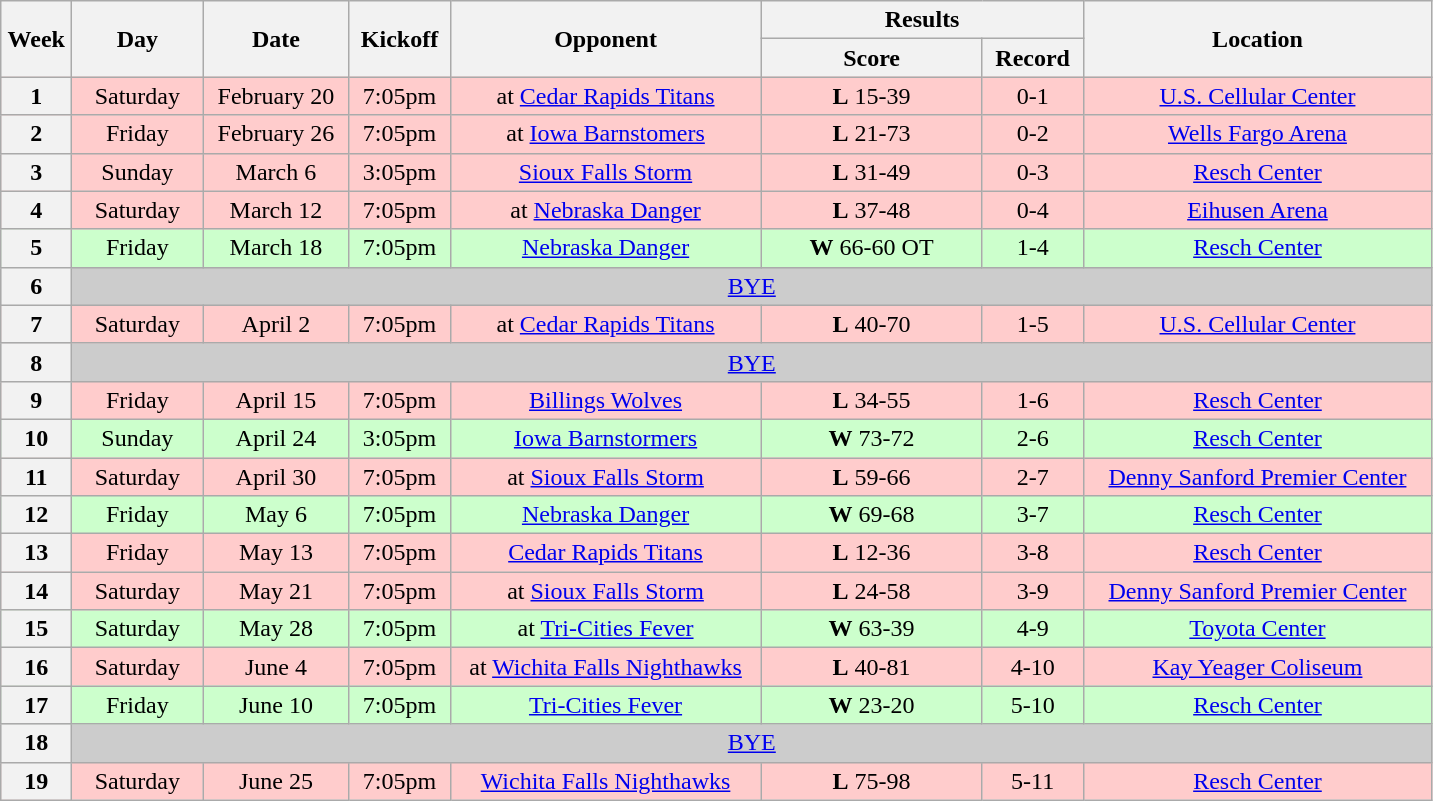<table class="wikitable">
<tr>
<th rowspan="2" width="40">Week</th>
<th rowspan="2" width="80">Day</th>
<th rowspan="2" width="90">Date</th>
<th rowspan="2" width="60">Kickoff</th>
<th rowspan="2" width="200">Opponent</th>
<th colspan="2" width="200">Results</th>
<th rowspan="2" width="225">Location</th>
</tr>
<tr>
<th width="140">Score</th>
<th width="60">Record</th>
</tr>
<tr align="center" bgcolor="#FFCCCC">
<th>1</th>
<td>Saturday</td>
<td>February 20</td>
<td>7:05pm</td>
<td>at <a href='#'>Cedar Rapids Titans</a></td>
<td><strong>L</strong> 15-39</td>
<td>0-1</td>
<td><a href='#'>U.S. Cellular Center</a></td>
</tr>
<tr align="center" bgcolor="#FFCCCC">
<th>2</th>
<td>Friday</td>
<td>February 26</td>
<td>7:05pm</td>
<td>at <a href='#'>Iowa Barnstomers</a></td>
<td><strong>L</strong> 21-73</td>
<td>0-2</td>
<td><a href='#'>Wells Fargo Arena</a></td>
</tr>
<tr align="center" bgcolor="#FFCCCC">
<th>3</th>
<td>Sunday</td>
<td>March 6</td>
<td>3:05pm</td>
<td><a href='#'>Sioux Falls Storm</a></td>
<td><strong>L</strong> 31-49</td>
<td>0-3</td>
<td><a href='#'>Resch Center</a></td>
</tr>
<tr align="center" bgcolor="#FFCCCC">
<th>4</th>
<td>Saturday</td>
<td>March 12</td>
<td>7:05pm</td>
<td>at <a href='#'>Nebraska Danger</a></td>
<td><strong>L</strong> 37-48</td>
<td>0-4</td>
<td><a href='#'>Eihusen Arena</a></td>
</tr>
<tr align="center" bgcolor="#CCFFCC">
<th>5</th>
<td>Friday</td>
<td>March 18</td>
<td>7:05pm</td>
<td><a href='#'>Nebraska Danger</a></td>
<td><strong>W</strong> 66-60 OT</td>
<td>1-4</td>
<td><a href='#'>Resch Center</a></td>
</tr>
<tr align="center" bgcolor="#CCCCCC">
<th>6</th>
<td colSpan=7><a href='#'>BYE</a></td>
</tr>
<tr align="center" bgcolor="#FFCCCC">
<th>7</th>
<td>Saturday</td>
<td>April 2</td>
<td>7:05pm</td>
<td>at <a href='#'>Cedar Rapids Titans</a></td>
<td><strong>L</strong> 40-70</td>
<td>1-5</td>
<td><a href='#'>U.S. Cellular Center</a></td>
</tr>
<tr align="center" bgcolor="#CCCCCC">
<th>8</th>
<td colSpan=7><a href='#'>BYE</a></td>
</tr>
<tr align="center" bgcolor="#FFCCCC">
<th>9</th>
<td>Friday</td>
<td>April 15</td>
<td>7:05pm</td>
<td><a href='#'>Billings Wolves</a></td>
<td><strong>L</strong> 34-55</td>
<td>1-6</td>
<td><a href='#'>Resch Center</a></td>
</tr>
<tr align="center" bgcolor="#CCFFCC">
<th>10</th>
<td>Sunday</td>
<td>April 24</td>
<td>3:05pm</td>
<td><a href='#'>Iowa Barnstormers</a></td>
<td><strong>W</strong> 73-72</td>
<td>2-6</td>
<td><a href='#'>Resch Center</a></td>
</tr>
<tr align="center" bgcolor="#FFCCCC">
<th>11</th>
<td>Saturday</td>
<td>April 30</td>
<td>7:05pm</td>
<td>at <a href='#'>Sioux Falls Storm</a></td>
<td><strong>L</strong> 59-66</td>
<td>2-7</td>
<td><a href='#'>Denny Sanford Premier Center</a></td>
</tr>
<tr align="center" bgcolor="#CCFFCC">
<th>12</th>
<td>Friday</td>
<td>May 6</td>
<td>7:05pm</td>
<td><a href='#'>Nebraska Danger</a></td>
<td><strong>W</strong> 69-68</td>
<td>3-7</td>
<td><a href='#'>Resch Center</a></td>
</tr>
<tr align="center" bgcolor="#FFCCCC">
<th>13</th>
<td>Friday</td>
<td>May 13</td>
<td>7:05pm</td>
<td><a href='#'>Cedar Rapids Titans</a></td>
<td><strong>L</strong> 12-36</td>
<td>3-8</td>
<td><a href='#'>Resch Center</a></td>
</tr>
<tr align="center" bgcolor="#FFCCCC">
<th>14</th>
<td>Saturday</td>
<td>May 21</td>
<td>7:05pm</td>
<td>at <a href='#'>Sioux Falls Storm</a></td>
<td><strong>L</strong> 24-58</td>
<td>3-9</td>
<td><a href='#'>Denny Sanford Premier Center</a></td>
</tr>
<tr align="center" bgcolor="#CCFFCC">
<th>15</th>
<td>Saturday</td>
<td>May 28</td>
<td>7:05pm</td>
<td>at <a href='#'>Tri-Cities Fever</a></td>
<td><strong>W</strong> 63-39</td>
<td>4-9</td>
<td><a href='#'>Toyota Center</a></td>
</tr>
<tr align="center" bgcolor="#FFCCCC">
<th>16</th>
<td>Saturday</td>
<td>June 4</td>
<td>7:05pm</td>
<td>at <a href='#'>Wichita Falls Nighthawks</a></td>
<td><strong>L</strong> 40-81</td>
<td>4-10</td>
<td><a href='#'>Kay Yeager Coliseum</a></td>
</tr>
<tr align="center" bgcolor="#CCFFCC">
<th>17</th>
<td>Friday</td>
<td>June 10</td>
<td>7:05pm</td>
<td><a href='#'>Tri-Cities Fever</a></td>
<td><strong>W</strong> 23-20</td>
<td>5-10</td>
<td><a href='#'>Resch Center</a></td>
</tr>
<tr align="center" bgcolor="#CCCCCC">
<th>18</th>
<td colSpan=7><a href='#'>BYE</a></td>
</tr>
<tr align="center" bgcolor="#FFCCCC">
<th>19</th>
<td>Saturday</td>
<td>June 25</td>
<td>7:05pm</td>
<td><a href='#'>Wichita Falls Nighthawks</a></td>
<td><strong>L</strong> 75-98</td>
<td>5-11</td>
<td><a href='#'>Resch Center</a></td>
</tr>
</table>
